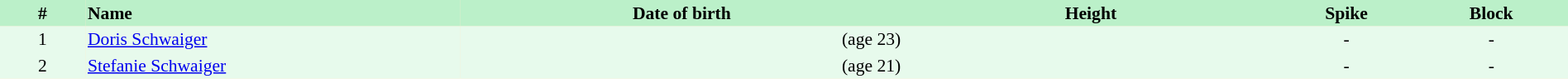<table border=0 cellpadding=2 cellspacing=0  |- bgcolor=#FFECCE style="text-align:center; font-size:90%;" width=100%>
<tr bgcolor=#BBF0C9>
<th width=5%>#</th>
<th width=22% align=left>Name</th>
<th width=26%>Date of birth</th>
<th width=22%>Height</th>
<th width=8%>Spike</th>
<th width=9%>Block</th>
</tr>
<tr bgcolor=#E7FAEC>
<td>1</td>
<td align=left><a href='#'>Doris Schwaiger</a></td>
<td align=right> (age 23)</td>
<td></td>
<td>-</td>
<td>-</td>
</tr>
<tr bgcolor=#E7FAEC>
<td>2</td>
<td align=left><a href='#'>Stefanie Schwaiger</a></td>
<td align=right> (age 21)</td>
<td></td>
<td>-</td>
<td>-</td>
</tr>
</table>
